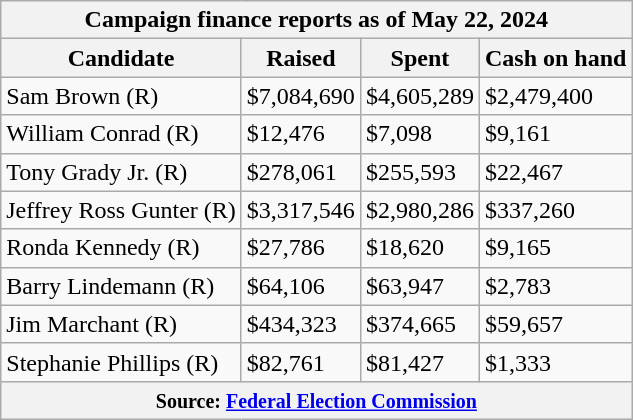<table class="wikitable sortable">
<tr>
<th colspan=4>Campaign finance reports as of May 22, 2024</th>
</tr>
<tr style="text-align:center;">
<th>Candidate</th>
<th>Raised</th>
<th>Spent</th>
<th>Cash on hand</th>
</tr>
<tr>
<td>Sam Brown (R)</td>
<td>$7,084,690</td>
<td>$4,605,289</td>
<td>$2,479,400</td>
</tr>
<tr>
<td>William Conrad (R)</td>
<td>$12,476</td>
<td>$7,098</td>
<td>$9,161</td>
</tr>
<tr>
<td>Tony Grady Jr. (R)</td>
<td>$278,061</td>
<td>$255,593</td>
<td>$22,467</td>
</tr>
<tr>
<td>Jeffrey Ross Gunter (R)</td>
<td>$3,317,546</td>
<td>$2,980,286</td>
<td>$337,260</td>
</tr>
<tr>
<td>Ronda Kennedy (R)</td>
<td>$27,786</td>
<td>$18,620</td>
<td>$9,165</td>
</tr>
<tr>
<td>Barry Lindemann (R)</td>
<td>$64,106</td>
<td>$63,947</td>
<td>$2,783</td>
</tr>
<tr>
<td>Jim Marchant (R)</td>
<td>$434,323</td>
<td>$374,665</td>
<td>$59,657</td>
</tr>
<tr>
<td>Stephanie Phillips (R)</td>
<td>$82,761</td>
<td>$81,427</td>
<td>$1,333</td>
</tr>
<tr>
<th colspan="4"><small>Source: <a href='#'>Federal Election Commission</a></small></th>
</tr>
</table>
